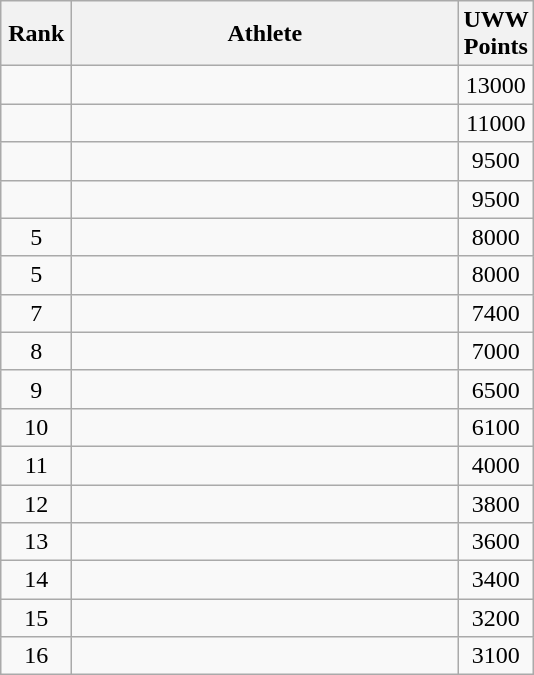<table class="wikitable" style="text-align: center;">
<tr>
<th width=40>Rank</th>
<th width=250>Athlete</th>
<th width=40>UWW Points</th>
</tr>
<tr>
<td></td>
<td align="left"></td>
<td>13000</td>
</tr>
<tr>
<td></td>
<td align="left"></td>
<td>11000</td>
</tr>
<tr>
<td></td>
<td align="left"></td>
<td>9500</td>
</tr>
<tr>
<td></td>
<td align="left"></td>
<td>9500</td>
</tr>
<tr>
<td>5</td>
<td align="left"></td>
<td>8000</td>
</tr>
<tr>
<td>5</td>
<td align="left"></td>
<td>8000</td>
</tr>
<tr>
<td>7</td>
<td align="left"></td>
<td>7400</td>
</tr>
<tr>
<td>8</td>
<td align="left"></td>
<td>7000</td>
</tr>
<tr>
<td>9</td>
<td align="left"></td>
<td>6500</td>
</tr>
<tr>
<td>10</td>
<td align="left"></td>
<td>6100</td>
</tr>
<tr>
<td>11</td>
<td align="left"></td>
<td>4000</td>
</tr>
<tr>
<td>12</td>
<td align="left"></td>
<td>3800</td>
</tr>
<tr>
<td>13</td>
<td align="left"></td>
<td>3600</td>
</tr>
<tr>
<td>14</td>
<td align="left"></td>
<td>3400</td>
</tr>
<tr>
<td>15</td>
<td align="left"></td>
<td>3200</td>
</tr>
<tr>
<td>16</td>
<td align="left"></td>
<td>3100</td>
</tr>
</table>
